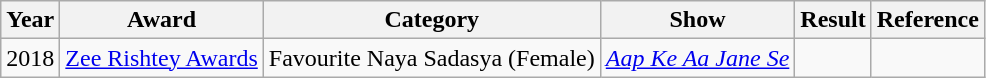<table class="wikitable" style="text-align:center;">
<tr>
<th>Year</th>
<th>Award</th>
<th>Category</th>
<th>Show</th>
<th>Result</th>
<th>Reference</th>
</tr>
<tr>
<td>2018</td>
<td><a href='#'>Zee Rishtey Awards</a></td>
<td>Favourite Naya Sadasya (Female)</td>
<td><em><a href='#'>Aap Ke Aa Jane Se</a></em></td>
<td></td>
<td></td>
</tr>
</table>
